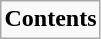<table cellpadding="0" style="border: 1px solid darkgray; background: #f9f9f9; text-align: center;">
<tr>
<td><strong>Contents</strong></td>
</tr>
<tr border="0">
<td></td>
</tr>
</table>
